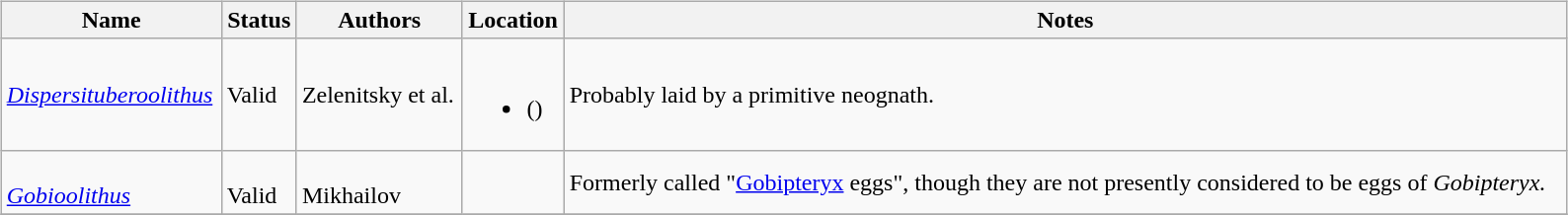<table border="0" style="background:transparent;" style="width: 100%;">
<tr>
<th width="90%"></th>
<th width="5%"></th>
<th width="5%"></th>
</tr>
<tr>
<td style="border:0px" valign="top"><br><table class="wikitable sortable" align="center" width="100%">
<tr>
<th>Name</th>
<th>Status</th>
<th>Authors</th>
<th>Location</th>
<th>Notes</th>
</tr>
<tr>
<td><em><a href='#'>Dispersituberoolithus</a></em></td>
<td>Valid</td>
<td>Zelenitsky et al.</td>
<td><br><ul><li> ()</li></ul></td>
<td>Probably laid by a primitive neognath.</td>
</tr>
<tr>
<td><br><em><a href='#'>Gobioolithus</a></em></td>
<td><br>Valid</td>
<td style="border-right:0px" valign="top"><br>Mikhailov</td>
<td></td>
<td>Formerly called "<a href='#'>Gobipteryx</a> eggs", though they are not presently considered to be eggs of <em>Gobipteryx.</em></td>
</tr>
<tr>
</tr>
</table>
</td>
</tr>
<tr>
</tr>
</table>
